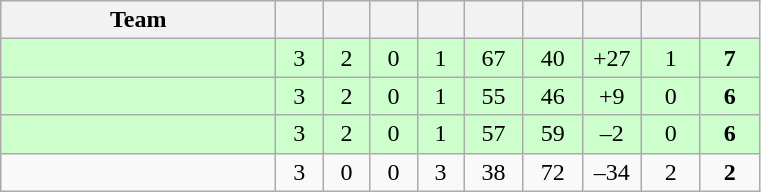<table class="wikitable" style="text-align:center;">
<tr>
<th style="width:11.0em;">Team</th>
<th style="width:1.5em;"></th>
<th style="width:1.5em;"></th>
<th style="width:1.5em;"></th>
<th style="width:1.5em;"></th>
<th style="width:2.0em;"></th>
<th style="width:2.0em;"></th>
<th style="width:2.0em;"></th>
<th style="width:2.0em;"></th>
<th style="width:2.0em;"></th>
</tr>
<tr bgcolor=#cfc>
<td align="left"></td>
<td>3</td>
<td>2</td>
<td>0</td>
<td>1</td>
<td>67</td>
<td>40</td>
<td>+27</td>
<td>1</td>
<td><strong>7</strong></td>
</tr>
<tr bgcolor=#cfc>
<td align="left"></td>
<td>3</td>
<td>2</td>
<td>0</td>
<td>1</td>
<td>55</td>
<td>46</td>
<td>+9</td>
<td>0</td>
<td><strong>6</strong></td>
</tr>
<tr bgcolor=#cfc>
<td align="left"></td>
<td>3</td>
<td>2</td>
<td>0</td>
<td>1</td>
<td>57</td>
<td>59</td>
<td>–2</td>
<td>0</td>
<td><strong>6</strong></td>
</tr>
<tr>
<td align="left"></td>
<td>3</td>
<td>0</td>
<td>0</td>
<td>3</td>
<td>38</td>
<td>72</td>
<td>–34</td>
<td>2</td>
<td><strong>2</strong></td>
</tr>
</table>
